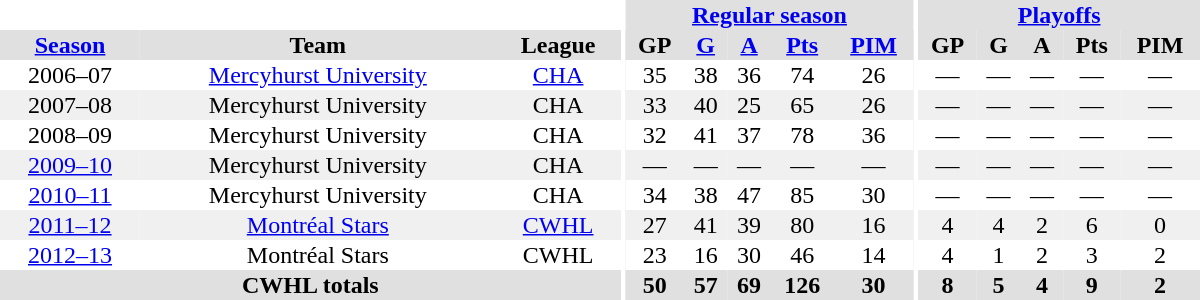<table border="0" cellpadding="1" cellspacing="0" style="text-align:center; width:50em">
<tr bgcolor="#e0e0e0">
<th colspan="3" bgcolor="#ffffff"></th>
<th rowspan="100" bgcolor="#ffffff"></th>
<th colspan="5"><a href='#'>Regular season</a></th>
<th rowspan="100" bgcolor="#ffffff"></th>
<th colspan="5"><a href='#'>Playoffs</a></th>
</tr>
<tr bgcolor="#e0e0e0">
<th><a href='#'>Season</a></th>
<th>Team</th>
<th>League</th>
<th>GP</th>
<th><a href='#'>G</a></th>
<th><a href='#'>A</a></th>
<th><a href='#'>Pts</a></th>
<th><a href='#'>PIM</a></th>
<th>GP</th>
<th>G</th>
<th>A</th>
<th>Pts</th>
<th>PIM</th>
</tr>
<tr>
<td>2006–07</td>
<td><a href='#'>Mercyhurst University</a></td>
<td><a href='#'>CHA</a></td>
<td>35</td>
<td>38</td>
<td>36</td>
<td>74</td>
<td>26</td>
<td>—</td>
<td>—</td>
<td>—</td>
<td>—</td>
<td>—</td>
</tr>
<tr style="background:#f0f0f0;">
<td>2007–08</td>
<td>Mercyhurst University</td>
<td>CHA</td>
<td>33</td>
<td>40</td>
<td>25</td>
<td>65</td>
<td>26</td>
<td>—</td>
<td>—</td>
<td>—</td>
<td>—</td>
<td>—</td>
</tr>
<tr>
<td>2008–09</td>
<td>Mercyhurst University</td>
<td>CHA</td>
<td>32</td>
<td>41</td>
<td>37</td>
<td>78</td>
<td>36</td>
<td>—</td>
<td>—</td>
<td>—</td>
<td>—</td>
<td>—</td>
</tr>
<tr style="background:#f0f0f0;">
<td><a href='#'>2009–10</a></td>
<td>Mercyhurst University</td>
<td>CHA</td>
<td>—</td>
<td>—</td>
<td>—</td>
<td>—</td>
<td>—</td>
<td>—</td>
<td>—</td>
<td>—</td>
<td>—</td>
<td>—</td>
</tr>
<tr>
<td><a href='#'>2010–11</a></td>
<td>Mercyhurst University</td>
<td>CHA</td>
<td>34</td>
<td>38</td>
<td>47</td>
<td>85</td>
<td>30</td>
<td>—</td>
<td>—</td>
<td>—</td>
<td>—</td>
<td>—</td>
</tr>
<tr style="background:#f0f0f0;">
<td><a href='#'>2011–12</a></td>
<td><a href='#'>Montréal Stars</a></td>
<td><a href='#'>CWHL</a></td>
<td>27</td>
<td>41</td>
<td>39</td>
<td>80</td>
<td>16</td>
<td>4</td>
<td>4</td>
<td>2</td>
<td>6</td>
<td>0</td>
</tr>
<tr>
<td><a href='#'>2012–13</a></td>
<td>Montréal Stars</td>
<td>CWHL</td>
<td>23</td>
<td>16</td>
<td>30</td>
<td>46</td>
<td>14</td>
<td>4</td>
<td>1</td>
<td>2</td>
<td>3</td>
<td>2</td>
</tr>
<tr style="text-align:center; background:#e0e0e0;">
<th colspan="3">CWHL totals</th>
<th>50</th>
<th>57</th>
<th>69</th>
<th>126</th>
<th>30</th>
<th>8</th>
<th>5</th>
<th>4</th>
<th>9</th>
<th>2</th>
</tr>
</table>
